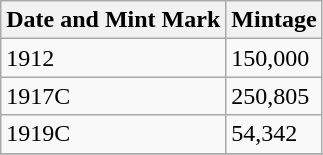<table class="wikitable">
<tr>
<th>Date and Mint Mark</th>
<th>Mintage</th>
</tr>
<tr>
<td>1912</td>
<td>150,000</td>
</tr>
<tr>
<td>1917C</td>
<td>250,805</td>
</tr>
<tr>
<td>1919C</td>
<td>54,342</td>
</tr>
<tr>
</tr>
</table>
